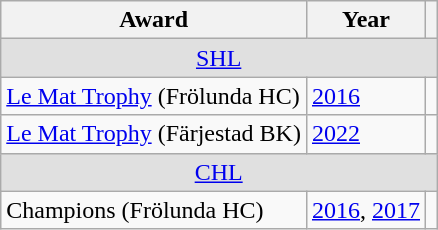<table class="wikitable">
<tr>
<th>Award</th>
<th>Year</th>
<th></th>
</tr>
<tr ALIGN="center" bgcolor="#e0e0e0">
<td colspan="3"><a href='#'>SHL</a></td>
</tr>
<tr>
<td><a href='#'>Le Mat Trophy</a> (Frölunda HC)</td>
<td><a href='#'>2016</a></td>
<td></td>
</tr>
<tr>
<td><a href='#'>Le Mat Trophy</a> (Färjestad BK)</td>
<td><a href='#'>2022</a></td>
<td></td>
</tr>
<tr ALIGN="center" bgcolor="#e0e0e0">
<td colspan="3"><a href='#'>CHL</a></td>
</tr>
<tr>
<td>Champions (Frölunda HC)</td>
<td><a href='#'>2016</a>, <a href='#'>2017</a></td>
<td></td>
</tr>
</table>
